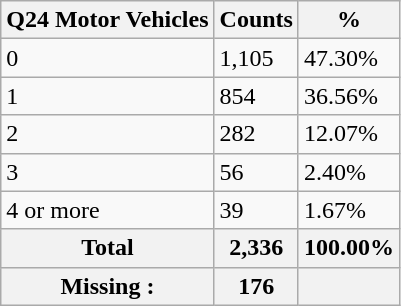<table class="wikitable sortable">
<tr>
<th>Q24 Motor Vehicles</th>
<th>Counts</th>
<th>%</th>
</tr>
<tr>
<td>0</td>
<td>1,105</td>
<td>47.30%</td>
</tr>
<tr>
<td>1</td>
<td>854</td>
<td>36.56%</td>
</tr>
<tr>
<td>2</td>
<td>282</td>
<td>12.07%</td>
</tr>
<tr>
<td>3</td>
<td>56</td>
<td>2.40%</td>
</tr>
<tr>
<td>4 or more</td>
<td>39</td>
<td>1.67%</td>
</tr>
<tr>
<th>Total</th>
<th>2,336</th>
<th>100.00%</th>
</tr>
<tr>
<th>Missing :</th>
<th>176</th>
<th></th>
</tr>
</table>
